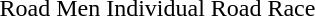<table>
<tr>
<td>Road Men Individual Road Race</td>
<td></td>
<td></td>
<td></td>
</tr>
</table>
